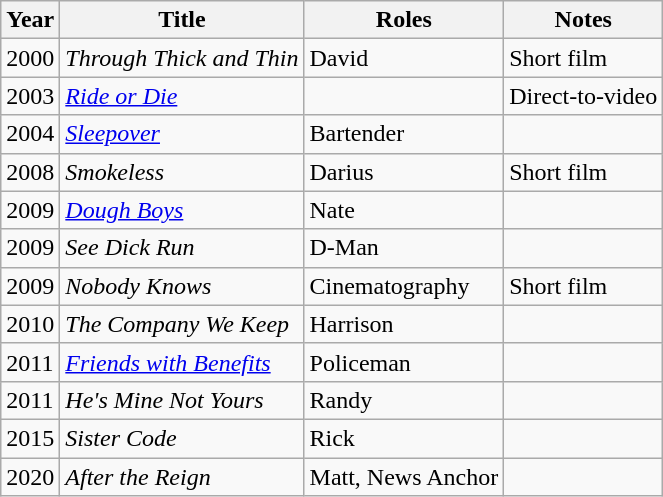<table class = "wikitable sortable">
<tr>
<th>Year</th>
<th>Title</th>
<th>Roles</th>
<th>Notes</th>
</tr>
<tr>
<td>2000</td>
<td><em>Through Thick and Thin</em></td>
<td>David</td>
<td>Short film</td>
</tr>
<tr>
<td>2003</td>
<td><em><a href='#'>Ride or Die</a></em></td>
<td></td>
<td>Direct-to-video</td>
</tr>
<tr>
<td>2004</td>
<td><em><a href='#'>Sleepover</a></em></td>
<td>Bartender</td>
<td></td>
</tr>
<tr>
<td>2008</td>
<td><em>Smokeless</em></td>
<td>Darius</td>
<td>Short film</td>
</tr>
<tr>
<td>2009</td>
<td><em><a href='#'>Dough Boys</a></em></td>
<td>Nate</td>
<td></td>
</tr>
<tr>
<td>2009</td>
<td><em>See Dick Run</em></td>
<td>D-Man</td>
<td></td>
</tr>
<tr>
<td>2009</td>
<td><em>Nobody Knows</em></td>
<td>Cinematography</td>
<td>Short film</td>
</tr>
<tr>
<td>2010</td>
<td><em>The Company We Keep</em></td>
<td>Harrison</td>
<td></td>
</tr>
<tr>
<td>2011</td>
<td><em><a href='#'>Friends with Benefits</a></em></td>
<td>Policeman</td>
<td></td>
</tr>
<tr>
<td>2011</td>
<td><em>He's Mine Not Yours</em></td>
<td>Randy</td>
<td></td>
</tr>
<tr>
<td>2015</td>
<td><em>Sister Code</em></td>
<td>Rick</td>
<td></td>
</tr>
<tr>
<td>2020</td>
<td><em>After the Reign</em></td>
<td>Matt, News Anchor</td>
<td></td>
</tr>
</table>
